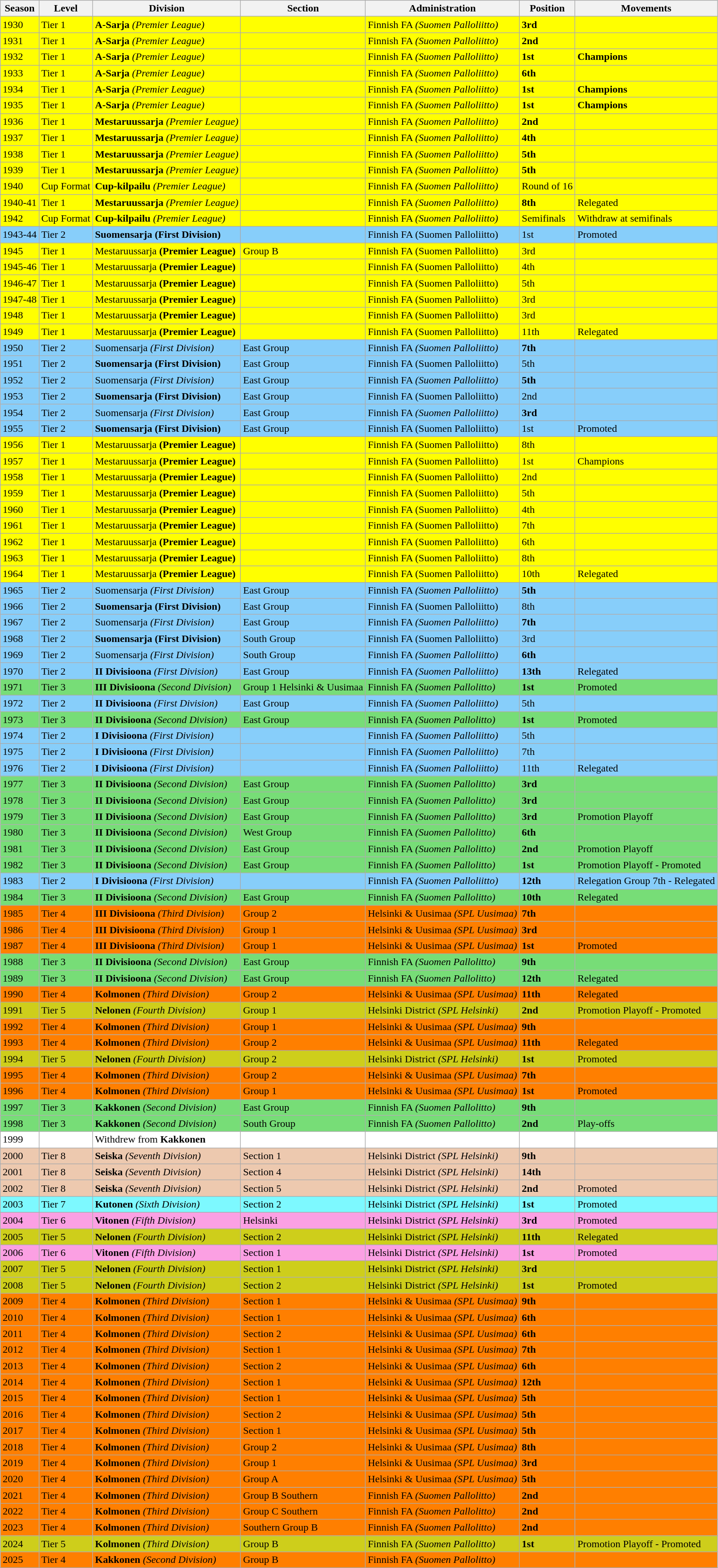<table class="wikitable">
<tr style="background:#f0f6fa;">
<th><strong>Season</strong></th>
<th><strong>Level</strong></th>
<th><strong>Division</strong></th>
<th><strong>Section</strong></th>
<th><strong>Administration</strong></th>
<th><strong>Position</strong></th>
<th><strong>Movements</strong></th>
</tr>
<tr>
<td style="background:#FFFF00;">1930</td>
<td style="background:#FFFF00;">Tier 1</td>
<td style="background:#FFFF00;"><strong>A-Sarja</strong> <em>(Premier League)</em></td>
<td style="background:#FFFF00;"></td>
<td style="background:#FFFF00;">Finnish FA <em>(Suomen Palloliitto)</em></td>
<td style="background:#FFFF00;"><strong>3rd</strong></td>
<td style="background:#FFFF00;"></td>
</tr>
<tr>
<td style="background:#FFFF00;">1931</td>
<td style="background:#FFFF00;">Tier 1</td>
<td style="background:#FFFF00;"><strong>A-Sarja</strong> <em>(Premier League)</em></td>
<td style="background:#FFFF00;"></td>
<td style="background:#FFFF00;">Finnish FA <em>(Suomen Palloliitto)</em></td>
<td style="background:#FFFF00;"><strong>2nd</strong></td>
<td style="background:#FFFF00;"></td>
</tr>
<tr>
<td style="background:#FFFF00;">1932</td>
<td style="background:#FFFF00;">Tier 1</td>
<td style="background:#FFFF00;"><strong>A-Sarja</strong> <em>(Premier League)</em></td>
<td style="background:#FFFF00;"></td>
<td style="background:#FFFF00;">Finnish FA <em>(Suomen Palloliitto)</em></td>
<td style="background:#FFFF00;"><strong>1st</strong></td>
<td style="background:#FFFF00;"><strong>Champions</strong></td>
</tr>
<tr>
<td style="background:#FFFF00;">1933</td>
<td style="background:#FFFF00;">Tier 1</td>
<td style="background:#FFFF00;"><strong>A-Sarja</strong> <em>(Premier League)</em></td>
<td style="background:#FFFF00;"></td>
<td style="background:#FFFF00;">Finnish FA <em>(Suomen Palloliitto)</em></td>
<td style="background:#FFFF00;"><strong>6th</strong></td>
<td style="background:#FFFF00;"></td>
</tr>
<tr>
<td style="background:#FFFF00;">1934</td>
<td style="background:#FFFF00;">Tier 1</td>
<td style="background:#FFFF00;"><strong>A-Sarja</strong> <em>(Premier League)</em></td>
<td style="background:#FFFF00;"></td>
<td style="background:#FFFF00;">Finnish FA <em>(Suomen Palloliitto)</em></td>
<td style="background:#FFFF00;"><strong>1st</strong></td>
<td style="background:#FFFF00;"><strong>Champions</strong></td>
</tr>
<tr>
<td style="background:#FFFF00;">1935</td>
<td style="background:#FFFF00;">Tier 1</td>
<td style="background:#FFFF00;"><strong>A-Sarja</strong> <em>(Premier League)</em></td>
<td style="background:#FFFF00;"></td>
<td style="background:#FFFF00;">Finnish FA <em>(Suomen Palloliitto)</em></td>
<td style="background:#FFFF00;"><strong>1st</strong></td>
<td style="background:#FFFF00;"><strong>Champions</strong></td>
</tr>
<tr>
<td style="background:#FFFF00;">1936</td>
<td style="background:#FFFF00;">Tier 1</td>
<td style="background:#FFFF00;"><strong>Mestaruussarja</strong> <em>(Premier League)</em></td>
<td style="background:#FFFF00;"></td>
<td style="background:#FFFF00;">Finnish FA <em>(Suomen Palloliitto)</em></td>
<td style="background:#FFFF00;"><strong>2nd</strong></td>
<td style="background:#FFFF00;"></td>
</tr>
<tr>
<td style="background:#FFFF00;">1937</td>
<td style="background:#FFFF00;">Tier 1</td>
<td style="background:#FFFF00;"><strong>Mestaruussarja</strong> <em>(Premier League)</em></td>
<td style="background:#FFFF00;"></td>
<td style="background:#FFFF00;">Finnish FA <em>(Suomen Palloliitto)</em></td>
<td style="background:#FFFF00;"><strong>4th</strong></td>
<td style="background:#FFFF00;"></td>
</tr>
<tr>
<td style="background:#FFFF00;">1938</td>
<td style="background:#FFFF00;">Tier 1</td>
<td style="background:#FFFF00;"><strong>Mestaruussarja</strong> <em>(Premier League)</em></td>
<td style="background:#FFFF00;"></td>
<td style="background:#FFFF00;">Finnish FA <em>(Suomen Palloliitto)</em></td>
<td style="background:#FFFF00;"><strong>5th</strong></td>
<td style="background:#FFFF00;"></td>
</tr>
<tr>
<td style="background:#FFFF00;">1939</td>
<td style="background:#FFFF00;">Tier 1</td>
<td style="background:#FFFF00;"><strong>Mestaruussarja</strong> <em>(Premier League)</em></td>
<td style="background:#FFFF00;"></td>
<td style="background:#FFFF00;">Finnish FA <em>(Suomen Palloliitto)</em></td>
<td style="background:#FFFF00;"><strong>5th</strong></td>
<td style="background:#FFFF00;"></td>
</tr>
<tr>
<td style="background:#FFFF00;">1940</td>
<td style="background:#FFFF00;">Cup Format</td>
<td style="background:#FFFF00;"><strong>Cup-kilpailu</strong> <em>(Premier League)</em></td>
<td style="background:#FFFF00;"></td>
<td style="background:#FFFF00;">Finnish FA <em>(Suomen Palloliitto)</em></td>
<td style="background:#FFFF00;">Round of 16</td>
<td style="background:#FFFF00;"></td>
</tr>
<tr>
<td style="background:#FFFF00;">1940-41</td>
<td style="background:#FFFF00;">Tier 1</td>
<td style="background:#FFFF00;"><strong>Mestaruussarja</strong> <em>(Premier League)</em></td>
<td style="background:#FFFF00;"></td>
<td style="background:#FFFF00;">Finnish FA <em>(Suomen Palloliitto)</em></td>
<td style="background:#FFFF00;"><strong>8th</strong></td>
<td style="background:#FFFF00;">Relegated</td>
</tr>
<tr>
<td style="background:#FFFF00;">1942</td>
<td style="background:#FFFF00;">Cup Format</td>
<td style="background:#FFFF00;"><strong>Cup-kilpailu</strong> <em>(Premier League)</em></td>
<td style="background:#FFFF00;"></td>
<td style="background:#FFFF00;">Finnish FA <em>(Suomen Palloliitto)</em></td>
<td style="background:#FFFF00;">Semifinals</td>
<td style="background:#FFFF00;">Withdraw at semifinals</td>
</tr>
<tr>
<td style="background:#87CEFA;">1943-44</td>
<td style="background:#87CEFA;">Tier 2</td>
<td style="background:#87CEFA;"><strong>Suomensarja<em> </em>(First Division)<em></td>
<td style="background:#87CEFA;"></td>
<td style="background:#87CEFA;">Finnish FA </em>(Suomen Palloliitto)<em></td>
<td style="background:#87CEFA;"></strong>1st<strong></td>
<td style="background:#87CEFA;">Promoted</td>
</tr>
<tr>
<td style="background:#FFFF00;">1945</td>
<td style="background:#FFFF00;">Tier 1</td>
<td style="background:#FFFF00;"></strong>Mestaruussarja<strong> </em>(Premier League)<em></td>
<td style="background:#FFFF00;">Group B</td>
<td style="background:#FFFF00;">Finnish FA </em>(Suomen Palloliitto)<em></td>
<td style="background:#FFFF00;"></strong>3rd<strong></td>
<td style="background:#FFFF00;"></td>
</tr>
<tr>
<td style="background:#FFFF00;">1945-46</td>
<td style="background:#FFFF00;">Tier 1</td>
<td style="background:#FFFF00;"></strong>Mestaruussarja<strong> </em>(Premier League)<em></td>
<td style="background:#FFFF00;"></td>
<td style="background:#FFFF00;">Finnish FA </em>(Suomen Palloliitto)<em></td>
<td style="background:#FFFF00;"></strong>4th<strong></td>
<td style="background:#FFFF00;"></td>
</tr>
<tr>
<td style="background:#FFFF00;">1946-47</td>
<td style="background:#FFFF00;">Tier 1</td>
<td style="background:#FFFF00;"></strong>Mestaruussarja<strong> </em>(Premier League)<em></td>
<td style="background:#FFFF00;"></td>
<td style="background:#FFFF00;">Finnish FA </em>(Suomen Palloliitto)<em></td>
<td style="background:#FFFF00;"></strong>5th<strong></td>
<td style="background:#FFFF00;"></td>
</tr>
<tr>
<td style="background:#FFFF00;">1947-48</td>
<td style="background:#FFFF00;">Tier 1</td>
<td style="background:#FFFF00;"></strong>Mestaruussarja<strong> </em>(Premier League)<em></td>
<td style="background:#FFFF00;"></td>
<td style="background:#FFFF00;">Finnish FA </em>(Suomen Palloliitto)<em></td>
<td style="background:#FFFF00;"></strong>3rd<strong></td>
<td style="background:#FFFF00;"></td>
</tr>
<tr>
<td style="background:#FFFF00;">1948</td>
<td style="background:#FFFF00;">Tier 1</td>
<td style="background:#FFFF00;"></strong>Mestaruussarja<strong> </em>(Premier League)<em></td>
<td style="background:#FFFF00;"></td>
<td style="background:#FFFF00;">Finnish FA </em>(Suomen Palloliitto)<em></td>
<td style="background:#FFFF00;"></strong>3rd<strong></td>
<td style="background:#FFFF00;"></td>
</tr>
<tr>
<td style="background:#FFFF00;">1949</td>
<td style="background:#FFFF00;">Tier 1</td>
<td style="background:#FFFF00;"></strong>Mestaruussarja<strong> </em>(Premier League)<em></td>
<td style="background:#FFFF00;"></td>
<td style="background:#FFFF00;">Finnish FA </em>(Suomen Palloliitto)<em></td>
<td style="background:#FFFF00;"></strong>11th<strong></td>
<td style="background:#FFFF00;">Relegated</td>
</tr>
<tr>
<td style="background:#87CEFA;">1950</td>
<td style="background:#87CEFA;">Tier 2</td>
<td style="background:#87CEFA;"></strong>Suomensarja</em> <em>(First Division)</em></td>
<td style="background:#87CEFA;">East Group</td>
<td style="background:#87CEFA;">Finnish FA <em>(Suomen Palloliitto)</em></td>
<td style="background:#87CEFA;"><strong>7th</strong></td>
<td style="background:#87CEFA;"></td>
</tr>
<tr>
<td style="background:#87CEFA;">1951</td>
<td style="background:#87CEFA;">Tier 2</td>
<td style="background:#87CEFA;"><strong>Suomensarja<em> </em>(First Division)<em></td>
<td style="background:#87CEFA;">East Group</td>
<td style="background:#87CEFA;">Finnish FA </em>(Suomen Palloliitto)<em></td>
<td style="background:#87CEFA;"></strong>5th<strong></td>
<td style="background:#87CEFA;"></td>
</tr>
<tr>
<td style="background:#87CEFA;">1952</td>
<td style="background:#87CEFA;">Tier 2</td>
<td style="background:#87CEFA;"></strong>Suomensarja</em> <em>(First Division)</em></td>
<td style="background:#87CEFA;">East Group</td>
<td style="background:#87CEFA;">Finnish FA <em>(Suomen Palloliitto)</em></td>
<td style="background:#87CEFA;"><strong>5th</strong></td>
<td style="background:#87CEFA;"></td>
</tr>
<tr>
<td style="background:#87CEFA;">1953</td>
<td style="background:#87CEFA;">Tier 2</td>
<td style="background:#87CEFA;"><strong>Suomensarja<em> </em>(First Division)<em></td>
<td style="background:#87CEFA;">East Group</td>
<td style="background:#87CEFA;">Finnish FA </em>(Suomen Palloliitto)<em></td>
<td style="background:#87CEFA;"></strong>2nd<strong></td>
<td style="background:#87CEFA;"></td>
</tr>
<tr>
<td style="background:#87CEFA;">1954</td>
<td style="background:#87CEFA;">Tier 2</td>
<td style="background:#87CEFA;"></strong>Suomensarja</em> <em>(First Division)</em></td>
<td style="background:#87CEFA;">East Group</td>
<td style="background:#87CEFA;">Finnish FA <em>(Suomen Palloliitto)</em></td>
<td style="background:#87CEFA;"><strong>3rd</strong></td>
<td style="background:#87CEFA;"></td>
</tr>
<tr>
<td style="background:#87CEFA;">1955</td>
<td style="background:#87CEFA;">Tier 2</td>
<td style="background:#87CEFA;"><strong>Suomensarja<em> </em>(First Division)<em></td>
<td style="background:#87CEFA;">East Group</td>
<td style="background:#87CEFA;">Finnish FA </em>(Suomen Palloliitto)<em></td>
<td style="background:#87CEFA;"></strong>1st<strong></td>
<td style="background:#87CEFA;">Promoted</td>
</tr>
<tr>
<td style="background:#FFFF00;">1956</td>
<td style="background:#FFFF00;">Tier 1</td>
<td style="background:#FFFF00;"></strong>Mestaruussarja<strong> </em>(Premier League)<em></td>
<td style="background:#FFFF00;"></td>
<td style="background:#FFFF00;">Finnish FA </em>(Suomen Palloliitto)<em></td>
<td style="background:#FFFF00;"></strong>8th<strong></td>
<td style="background:#FFFF00;"></td>
</tr>
<tr>
<td style="background:#FFFF00;">1957</td>
<td style="background:#FFFF00;">Tier 1</td>
<td style="background:#FFFF00;"></strong>Mestaruussarja<strong> </em>(Premier League)<em></td>
<td style="background:#FFFF00;"></td>
<td style="background:#FFFF00;">Finnish FA </em>(Suomen Palloliitto)<em></td>
<td style="background:#FFFF00;"></strong>1st<strong></td>
<td style="background:#FFFF00;"></strong>Champions<strong></td>
</tr>
<tr>
<td style="background:#FFFF00;">1958</td>
<td style="background:#FFFF00;">Tier 1</td>
<td style="background:#FFFF00;"></strong>Mestaruussarja<strong> </em>(Premier League)<em></td>
<td style="background:#FFFF00;"></td>
<td style="background:#FFFF00;">Finnish FA </em>(Suomen Palloliitto)<em></td>
<td style="background:#FFFF00;"></strong>2nd<strong></td>
<td style="background:#FFFF00;"></td>
</tr>
<tr>
<td style="background:#FFFF00;">1959</td>
<td style="background:#FFFF00;">Tier 1</td>
<td style="background:#FFFF00;"></strong>Mestaruussarja<strong> </em>(Premier League)<em></td>
<td style="background:#FFFF00;"></td>
<td style="background:#FFFF00;">Finnish FA </em>(Suomen Palloliitto)<em></td>
<td style="background:#FFFF00;"></strong>5th<strong></td>
<td style="background:#FFFF00;"></td>
</tr>
<tr>
<td style="background:#FFFF00;">1960</td>
<td style="background:#FFFF00;">Tier 1</td>
<td style="background:#FFFF00;"></strong>Mestaruussarja<strong> </em>(Premier League)<em></td>
<td style="background:#FFFF00;"></td>
<td style="background:#FFFF00;">Finnish FA </em>(Suomen Palloliitto)<em></td>
<td style="background:#FFFF00;"></strong>4th<strong></td>
<td style="background:#FFFF00;"></td>
</tr>
<tr>
<td style="background:#FFFF00;">1961</td>
<td style="background:#FFFF00;">Tier 1</td>
<td style="background:#FFFF00;"></strong>Mestaruussarja<strong> </em>(Premier League)<em></td>
<td style="background:#FFFF00;"></td>
<td style="background:#FFFF00;">Finnish FA </em>(Suomen Palloliitto)<em></td>
<td style="background:#FFFF00;"></strong>7th<strong></td>
<td style="background:#FFFF00;"></td>
</tr>
<tr>
<td style="background:#FFFF00;">1962</td>
<td style="background:#FFFF00;">Tier 1</td>
<td style="background:#FFFF00;"></strong>Mestaruussarja<strong> </em>(Premier League)<em></td>
<td style="background:#FFFF00;"></td>
<td style="background:#FFFF00;">Finnish FA </em>(Suomen Palloliitto)<em></td>
<td style="background:#FFFF00;"></strong>6th<strong></td>
<td style="background:#FFFF00;"></td>
</tr>
<tr>
<td style="background:#FFFF00;">1963</td>
<td style="background:#FFFF00;">Tier 1</td>
<td style="background:#FFFF00;"></strong>Mestaruussarja<strong> </em>(Premier League)<em></td>
<td style="background:#FFFF00;"></td>
<td style="background:#FFFF00;">Finnish FA </em>(Suomen Palloliitto)<em></td>
<td style="background:#FFFF00;"></strong>8th<strong></td>
<td style="background:#FFFF00;"></td>
</tr>
<tr>
<td style="background:#FFFF00;">1964</td>
<td style="background:#FFFF00;">Tier 1</td>
<td style="background:#FFFF00;"></strong>Mestaruussarja<strong> </em>(Premier League)<em></td>
<td style="background:#FFFF00;"></td>
<td style="background:#FFFF00;">Finnish FA </em>(Suomen Palloliitto)<em></td>
<td style="background:#FFFF00;"></strong>10th<strong></td>
<td style="background:#FFFF00;">Relegated</td>
</tr>
<tr>
<td style="background:#87CEFA;">1965</td>
<td style="background:#87CEFA;">Tier 2</td>
<td style="background:#87CEFA;"></strong>Suomensarja</em> <em>(First Division)</em></td>
<td style="background:#87CEFA;">East Group</td>
<td style="background:#87CEFA;">Finnish FA <em>(Suomen Palloliitto)</em></td>
<td style="background:#87CEFA;"><strong>5th</strong></td>
<td style="background:#87CEFA;"></td>
</tr>
<tr>
<td style="background:#87CEFA;">1966</td>
<td style="background:#87CEFA;">Tier 2</td>
<td style="background:#87CEFA;"><strong>Suomensarja<em> </em>(First Division)<em></td>
<td style="background:#87CEFA;">East Group</td>
<td style="background:#87CEFA;">Finnish FA </em>(Suomen Palloliitto)<em></td>
<td style="background:#87CEFA;"></strong>8th<strong></td>
<td style="background:#87CEFA;"></td>
</tr>
<tr>
<td style="background:#87CEFA;">1967</td>
<td style="background:#87CEFA;">Tier 2</td>
<td style="background:#87CEFA;"></strong>Suomensarja</em> <em>(First Division)</em></td>
<td style="background:#87CEFA;">East Group</td>
<td style="background:#87CEFA;">Finnish FA <em>(Suomen Palloliitto)</em></td>
<td style="background:#87CEFA;"><strong>7th</strong></td>
<td style="background:#87CEFA;"></td>
</tr>
<tr>
<td style="background:#87CEFA;">1968</td>
<td style="background:#87CEFA;">Tier 2</td>
<td style="background:#87CEFA;"><strong>Suomensarja<em> </em>(First Division)<em></td>
<td style="background:#87CEFA;">South Group</td>
<td style="background:#87CEFA;">Finnish FA </em>(Suomen Palloliitto)<em></td>
<td style="background:#87CEFA;"></strong>3rd<strong></td>
<td style="background:#87CEFA;"></td>
</tr>
<tr>
<td style="background:#87CEFA;">1969</td>
<td style="background:#87CEFA;">Tier 2</td>
<td style="background:#87CEFA;"></strong>Suomensarja</em> <em>(First Division)</em></td>
<td style="background:#87CEFA;">South Group</td>
<td style="background:#87CEFA;">Finnish FA <em>(Suomen Palloliitto)</em></td>
<td style="background:#87CEFA;"><strong>6th</strong></td>
<td style="background:#87CEFA;"></td>
</tr>
<tr>
<td style="background:#87CEFA;">1970</td>
<td style="background:#87CEFA;">Tier 2</td>
<td style="background:#87CEFA;"><strong>II Divisioona</strong> <em>(First Division)</em></td>
<td style="background:#87CEFA;">East Group</td>
<td style="background:#87CEFA;">Finnish FA <em>(Suomen Palloliitto)</em></td>
<td style="background:#87CEFA;"><strong>13th</strong></td>
<td style="background:#87CEFA;">Relegated</td>
</tr>
<tr>
<td style="background:#77DD77;">1971</td>
<td style="background:#77DD77;">Tier 3</td>
<td style="background:#77DD77;"><strong>III Divisioona</strong> <em>(Second Division)</em></td>
<td style="background:#77DD77;">Group 1 Helsinki & Uusimaa</td>
<td style="background:#77DD77;">Finnish FA <em>(Suomen Pallolitto)</em></td>
<td style="background:#77DD77;"><strong>1st</strong></td>
<td style="background:#77DD77;">Promoted</td>
</tr>
<tr>
<td style="background:#87CEFA;">1972</td>
<td style="background:#87CEFA;">Tier 2</td>
<td style="background:#87CEFA;"><strong>II Divisioona</strong> <em>(First Division)</em></td>
<td style="background:#87CEFA;">East Group</td>
<td style="background:#87CEFA;">Finnish FA <em>(Suomen Palloliitto)</em></td>
<td style="background:#87CEFA;">5th</td>
<td style="background:#87CEFA;"></td>
</tr>
<tr>
<td style="background:#77DD77;">1973</td>
<td style="background:#77DD77;">Tier 3</td>
<td style="background:#77DD77;"><strong>II Divisioona</strong> <em>(Second Division)</em></td>
<td style="background:#77DD77;">East Group</td>
<td style="background:#77DD77;">Finnish FA <em>(Suomen Pallolitto)</em></td>
<td style="background:#77DD77;"><strong>1st</strong></td>
<td style="background:#77DD77;">Promoted</td>
</tr>
<tr>
<td style="background:#87CEFA;">1974</td>
<td style="background:#87CEFA;">Tier 2</td>
<td style="background:#87CEFA;"><strong>I Divisioona</strong> <em>(First Division)</em></td>
<td style="background:#87CEFA;"></td>
<td style="background:#87CEFA;">Finnish FA <em>(Suomen Palloliitto)</em></td>
<td style="background:#87CEFA;">5th</td>
<td style="background:#87CEFA;"></td>
</tr>
<tr>
<td style="background:#87CEFA;">1975</td>
<td style="background:#87CEFA;">Tier 2</td>
<td style="background:#87CEFA;"><strong>I Divisioona</strong> <em>(First Division)</em></td>
<td style="background:#87CEFA;"></td>
<td style="background:#87CEFA;">Finnish FA <em>(Suomen Palloliitto)</em></td>
<td style="background:#87CEFA;">7th</td>
<td style="background:#87CEFA;"></td>
</tr>
<tr>
<td style="background:#87CEFA;">1976</td>
<td style="background:#87CEFA;">Tier 2</td>
<td style="background:#87CEFA;"><strong>I Divisioona</strong> <em>(First Division)</em></td>
<td style="background:#87CEFA;"></td>
<td style="background:#87CEFA;">Finnish FA <em>(Suomen Palloliitto)</em></td>
<td style="background:#87CEFA;">11th</td>
<td style="background:#87CEFA;">Relegated</td>
</tr>
<tr>
<td style="background:#77DD77;">1977</td>
<td style="background:#77DD77;">Tier 3</td>
<td style="background:#77DD77;"><strong>II Divisioona</strong> <em>(Second Division)</em></td>
<td style="background:#77DD77;">East Group</td>
<td style="background:#77DD77;">Finnish FA <em>(Suomen Pallolitto)</em></td>
<td style="background:#77DD77;"><strong>3rd</strong></td>
<td style="background:#77DD77;"></td>
</tr>
<tr>
<td style="background:#77DD77;">1978</td>
<td style="background:#77DD77;">Tier 3</td>
<td style="background:#77DD77;"><strong>II Divisioona</strong> <em>(Second Division)</em></td>
<td style="background:#77DD77;">East Group</td>
<td style="background:#77DD77;">Finnish FA <em>(Suomen Pallolitto)</em></td>
<td style="background:#77DD77;"><strong>3rd</strong></td>
<td style="background:#77DD77;"></td>
</tr>
<tr>
<td style="background:#77DD77;">1979</td>
<td style="background:#77DD77;">Tier 3</td>
<td style="background:#77DD77;"><strong>II Divisioona</strong> <em>(Second Division)</em></td>
<td style="background:#77DD77;">East Group</td>
<td style="background:#77DD77;">Finnish FA <em>(Suomen Pallolitto)</em></td>
<td style="background:#77DD77;"><strong>3rd</strong></td>
<td style="background:#77DD77;">Promotion Playoff</td>
</tr>
<tr>
<td style="background:#77DD77;">1980</td>
<td style="background:#77DD77;">Tier 3</td>
<td style="background:#77DD77;"><strong>II Divisioona</strong> <em>(Second Division)</em></td>
<td style="background:#77DD77;">West Group</td>
<td style="background:#77DD77;">Finnish FA <em>(Suomen Pallolitto)</em></td>
<td style="background:#77DD77;"><strong>6th</strong></td>
<td style="background:#77DD77;"></td>
</tr>
<tr>
<td style="background:#77DD77;">1981</td>
<td style="background:#77DD77;">Tier 3</td>
<td style="background:#77DD77;"><strong>II Divisioona</strong> <em>(Second Division)</em></td>
<td style="background:#77DD77;">East Group</td>
<td style="background:#77DD77;">Finnish FA <em>(Suomen Pallolitto)</em></td>
<td style="background:#77DD77;"><strong>2nd</strong></td>
<td style="background:#77DD77;">Promotion Playoff</td>
</tr>
<tr>
<td style="background:#77DD77;">1982</td>
<td style="background:#77DD77;">Tier 3</td>
<td style="background:#77DD77;"><strong>II Divisioona</strong> <em>(Second Division)</em></td>
<td style="background:#77DD77;">East Group</td>
<td style="background:#77DD77;">Finnish FA <em>(Suomen Pallolitto)</em></td>
<td style="background:#77DD77;"><strong>1st</strong></td>
<td style="background:#77DD77;">Promotion Playoff - Promoted</td>
</tr>
<tr>
<td style="background:#87CEFA;">1983</td>
<td style="background:#87CEFA;">Tier 2</td>
<td style="background:#87CEFA;"><strong>I Divisioona</strong> <em>(First Division)</em></td>
<td style="background:#87CEFA;"></td>
<td style="background:#87CEFA;">Finnish FA <em>(Suomen Palloliitto)</em></td>
<td style="background:#87CEFA;"><strong>12th</strong></td>
<td style="background:#87CEFA;">Relegation Group 7th - Relegated</td>
</tr>
<tr>
<td style="background:#77DD77;">1984</td>
<td style="background:#77DD77;">Tier 3</td>
<td style="background:#77DD77;"><strong>II Divisioona</strong> <em>(Second Division)</em></td>
<td style="background:#77DD77;">East Group</td>
<td style="background:#77DD77;">Finnish FA <em>(Suomen Pallolitto)</em></td>
<td style="background:#77DD77;"><strong>10th</strong></td>
<td style="background:#77DD77;">Relegated</td>
</tr>
<tr>
<td style="background:#FF7F00;">1985</td>
<td style="background:#FF7F00;">Tier 4</td>
<td style="background:#FF7F00;"><strong>III Divisioona</strong> <em>(Third Division)</em></td>
<td style="background:#FF7F00;">Group 2</td>
<td style="background:#FF7F00;">Helsinki & Uusimaa <em>(SPL Uusimaa)</em></td>
<td style="background:#FF7F00;"><strong>7th</strong></td>
<td style="background:#FF7F00;"></td>
</tr>
<tr>
<td style="background:#FF7F00;">1986</td>
<td style="background:#FF7F00;">Tier 4</td>
<td style="background:#FF7F00;"><strong>III Divisioona</strong> <em>(Third Division)</em></td>
<td style="background:#FF7F00;">Group 1</td>
<td style="background:#FF7F00;">Helsinki & Uusimaa <em>(SPL Uusimaa)</em></td>
<td style="background:#FF7F00;"><strong>3rd</strong></td>
<td style="background:#FF7F00;"></td>
</tr>
<tr>
<td style="background:#FF7F00;">1987</td>
<td style="background:#FF7F00;">Tier 4</td>
<td style="background:#FF7F00;"><strong>III Divisioona</strong> <em>(Third Division)</em></td>
<td style="background:#FF7F00;">Group 1</td>
<td style="background:#FF7F00;">Helsinki & Uusimaa <em>(SPL Uusimaa)</em></td>
<td style="background:#FF7F00;"><strong>1st</strong></td>
<td style="background:#FF7F00;">Promoted</td>
</tr>
<tr>
<td style="background:#77DD77;">1988</td>
<td style="background:#77DD77;">Tier 3</td>
<td style="background:#77DD77;"><strong>II Divisioona</strong> <em>(Second Division)</em></td>
<td style="background:#77DD77;">East Group</td>
<td style="background:#77DD77;">Finnish FA <em>(Suomen Pallolitto)</em></td>
<td style="background:#77DD77;"><strong>9th</strong></td>
<td style="background:#77DD77;"></td>
</tr>
<tr>
<td style="background:#77DD77;">1989</td>
<td style="background:#77DD77;">Tier 3</td>
<td style="background:#77DD77;"><strong>II Divisioona</strong> <em>(Second Division)</em></td>
<td style="background:#77DD77;">East Group</td>
<td style="background:#77DD77;">Finnish FA <em>(Suomen Pallolitto)</em></td>
<td style="background:#77DD77;"><strong>12th</strong></td>
<td style="background:#77DD77;">Relegated</td>
</tr>
<tr>
<td style="background:#FF7F00;">1990</td>
<td style="background:#FF7F00;">Tier 4</td>
<td style="background:#FF7F00;"><strong>Kolmonen</strong> <em>(Third Division)</em></td>
<td style="background:#FF7F00;">Group 2</td>
<td style="background:#FF7F00;">Helsinki & Uusimaa <em>(SPL Uusimaa)</em></td>
<td style="background:#FF7F00;"><strong>11th</strong></td>
<td style="background:#FF7F00;">Relegated</td>
</tr>
<tr>
<td style="background:#CECE1B;">1991</td>
<td style="background:#CECE1B;">Tier 5</td>
<td style="background:#CECE1B;"><strong>Nelonen</strong> <em>(Fourth Division)</em></td>
<td style="background:#CECE1B;">Group 1</td>
<td style="background:#CECE1B;">Helsinki District <em>(SPL Helsinki)</em></td>
<td style="background:#CECE1B;"><strong>2nd</strong></td>
<td style="background:#CECE1B;">Promotion Playoff - Promoted</td>
</tr>
<tr>
<td style="background:#FF7F00;">1992</td>
<td style="background:#FF7F00;">Tier 4</td>
<td style="background:#FF7F00;"><strong>Kolmonen</strong> <em>(Third Division)</em></td>
<td style="background:#FF7F00;">Group 1</td>
<td style="background:#FF7F00;">Helsinki & Uusimaa <em>(SPL Uusimaa)</em></td>
<td style="background:#FF7F00;"><strong>9th</strong></td>
<td style="background:#FF7F00;"></td>
</tr>
<tr>
<td style="background:#FF7F00;">1993</td>
<td style="background:#FF7F00;">Tier 4</td>
<td style="background:#FF7F00;"><strong>Kolmonen</strong> <em>(Third Division)</em></td>
<td style="background:#FF7F00;">Group 2</td>
<td style="background:#FF7F00;">Helsinki & Uusimaa <em>(SPL Uusimaa)</em></td>
<td style="background:#FF7F00;"><strong>11th</strong></td>
<td style="background:#FF7F00;">Relegated</td>
</tr>
<tr>
<td style="background:#CECE1B;">1994</td>
<td style="background:#CECE1B;">Tier 5</td>
<td style="background:#CECE1B;"><strong>Nelonen</strong> <em>(Fourth Division)</em></td>
<td style="background:#CECE1B;">Group 2</td>
<td style="background:#CECE1B;">Helsinki District <em>(SPL Helsinki)</em></td>
<td style="background:#CECE1B;"><strong>1st</strong></td>
<td style="background:#CECE1B;">Promoted</td>
</tr>
<tr>
<td style="background:#FF7F00;">1995</td>
<td style="background:#FF7F00;">Tier 4</td>
<td style="background:#FF7F00;"><strong>Kolmonen</strong> <em>(Third Division)</em></td>
<td style="background:#FF7F00;">Group 2</td>
<td style="background:#FF7F00;">Helsinki & Uusimaa <em>(SPL Uusimaa)</em></td>
<td style="background:#FF7F00;"><strong>7th</strong></td>
<td style="background:#FF7F00;"></td>
</tr>
<tr>
<td style="background:#FF7F00;">1996</td>
<td style="background:#FF7F00;">Tier 4</td>
<td style="background:#FF7F00;"><strong>Kolmonen</strong> <em>(Third Division)</em></td>
<td style="background:#FF7F00;">Group 1</td>
<td style="background:#FF7F00;">Helsinki & Uusimaa <em>(SPL Uusimaa)</em></td>
<td style="background:#FF7F00;"><strong>1st</strong></td>
<td style="background:#FF7F00;">Promoted</td>
</tr>
<tr>
<td style="background:#77DD77;">1997</td>
<td style="background:#77DD77;">Tier 3</td>
<td style="background:#77DD77;"><strong>Kakkonen</strong> <em>(Second Division)</em></td>
<td style="background:#77DD77;">East Group</td>
<td style="background:#77DD77;">Finnish FA <em>(Suomen Pallolitto)</em></td>
<td style="background:#77DD77;"><strong>9th</strong></td>
<td style="background:#77DD77;"></td>
</tr>
<tr>
<td style="background:#77DD77;">1998</td>
<td style="background:#77DD77;">Tier 3</td>
<td style="background:#77DD77;"><strong>Kakkonen</strong> <em>(Second Division)</em></td>
<td style="background:#77DD77;">South Group</td>
<td style="background:#77DD77;">Finnish FA <em>(Suomen Pallolitto)</em></td>
<td style="background:#77DD77;"><strong>2nd</strong></td>
<td style="background:#77DD77;">Play-offs</td>
</tr>
<tr>
<td style="background:#FFFFFF;">1999</td>
<td style="background:#FFFFFF;"></td>
<td style="background:#FFFFFF;">Withdrew from <strong>Kakkonen</strong></td>
<td style="background:#FFFFFF;"></td>
<td style="background:#FFFFFF;"></td>
<td style="background:#FFFFFF;"></td>
<td style="background:#FFFFFF;"></td>
</tr>
<tr>
<td style="background:#EDC9AF;">2000</td>
<td style="background:#EDC9AF;">Tier 8</td>
<td style="background:#EDC9AF;"><strong>Seiska</strong> <em>(Seventh Division)</em></td>
<td style="background:#EDC9AF;">Section 1</td>
<td style="background:#EDC9AF;">Helsinki District <em>(SPL Helsinki)</em></td>
<td style="background:#EDC9AF;"><strong>9th</strong></td>
<td style="background:#EDC9AF;"></td>
</tr>
<tr>
<td style="background:#EDC9AF;">2001</td>
<td style="background:#EDC9AF;">Tier 8</td>
<td style="background:#EDC9AF;"><strong>Seiska</strong> <em>(Seventh Division)</em></td>
<td style="background:#EDC9AF;">Section 4</td>
<td style="background:#EDC9AF;">Helsinki District <em>(SPL Helsinki)</em></td>
<td style="background:#EDC9AF;"><strong>14th</strong></td>
<td style="background:#EDC9AF;"></td>
</tr>
<tr>
<td style="background:#EDC9AF;">2002</td>
<td style="background:#EDC9AF;">Tier 8</td>
<td style="background:#EDC9AF;"><strong>Seiska</strong> <em>(Seventh Division)</em></td>
<td style="background:#EDC9AF;">Section 5</td>
<td style="background:#EDC9AF;">Helsinki District <em>(SPL Helsinki)</em></td>
<td style="background:#EDC9AF;"><strong>2nd</strong></td>
<td style="background:#EDC9AF;">Promoted</td>
</tr>
<tr>
<td style="background:#7DF9FF;">2003</td>
<td style="background:#7DF9FF;">Tier 7</td>
<td style="background:#7DF9FF;"><strong>Kutonen</strong> <em>(Sixth Division)</em></td>
<td style="background:#7DF9FF;">Section 2</td>
<td style="background:#7DF9FF;">Helsinki District <em>(SPL Helsinki)</em></td>
<td style="background:#7DF9FF;"><strong>1st</strong></td>
<td style="background:#7DF9FF;">Promoted</td>
</tr>
<tr>
<td style="background:#FBA0E3;">2004</td>
<td style="background:#FBA0E3;">Tier 6</td>
<td style="background:#FBA0E3;"><strong>Vitonen</strong> <em>(Fifth Division)</em></td>
<td style="background:#FBA0E3;">Helsinki</td>
<td style="background:#FBA0E3;">Helsinki District <em>(SPL Helsinki)</em></td>
<td style="background:#FBA0E3;"><strong>3rd</strong></td>
<td style="background:#FBA0E3;">Promoted</td>
</tr>
<tr>
<td style="background:#CECE1B;">2005</td>
<td style="background:#CECE1B;">Tier 5</td>
<td style="background:#CECE1B;"><strong>Nelonen</strong> <em>(Fourth Division)</em></td>
<td style="background:#CECE1B;">Section 2</td>
<td style="background:#CECE1B;">Helsinki District <em>(SPL Helsinki)</em></td>
<td style="background:#CECE1B;"><strong>11th</strong></td>
<td style="background:#CECE1B;">Relegated</td>
</tr>
<tr>
<td style="background:#FBA0E3;">2006</td>
<td style="background:#FBA0E3;">Tier 6</td>
<td style="background:#FBA0E3;"><strong>Vitonen</strong> <em>(Fifth Division)</em></td>
<td style="background:#FBA0E3;">Section 1</td>
<td style="background:#FBA0E3;">Helsinki District <em>(SPL Helsinki)</em></td>
<td style="background:#FBA0E3;"><strong>1st</strong></td>
<td style="background:#FBA0E3;">Promoted</td>
</tr>
<tr>
<td style="background:#CECE1B;">2007</td>
<td style="background:#CECE1B;">Tier 5</td>
<td style="background:#CECE1B;"><strong>Nelonen</strong> <em>(Fourth Division)</em></td>
<td style="background:#CECE1B;">Section 1</td>
<td style="background:#CECE1B;">Helsinki District <em>(SPL Helsinki)</em></td>
<td style="background:#CECE1B;"><strong>3rd</strong></td>
<td style="background:#CECE1B;"></td>
</tr>
<tr>
<td style="background:#CECE1B;">2008</td>
<td style="background:#CECE1B;">Tier 5</td>
<td style="background:#CECE1B;"><strong>Nelonen</strong> <em>(Fourth Division)</em></td>
<td style="background:#CECE1B;">Section 2</td>
<td style="background:#CECE1B;">Helsinki District <em>(SPL Helsinki)</em></td>
<td style="background:#CECE1B;"><strong>1st</strong></td>
<td style="background:#CECE1B;">Promoted</td>
</tr>
<tr>
<td style="background:#FF7F00;">2009</td>
<td style="background:#FF7F00;">Tier 4</td>
<td style="background:#FF7F00;"><strong>Kolmonen</strong> <em>(Third Division)</em></td>
<td style="background:#FF7F00;">Section 1</td>
<td style="background:#FF7F00;">Helsinki & Uusimaa <em>(SPL Uusimaa)</em></td>
<td style="background:#FF7F00;"><strong>9th</strong></td>
<td style="background:#FF7F00;"></td>
</tr>
<tr>
<td style="background:#FF7F00;">2010</td>
<td style="background:#FF7F00;">Tier 4</td>
<td style="background:#FF7F00;"><strong>Kolmonen</strong> <em>(Third Division)</em></td>
<td style="background:#FF7F00;">Section 1</td>
<td style="background:#FF7F00;">Helsinki & Uusimaa <em>(SPL Uusimaa)</em></td>
<td style="background:#FF7F00;"><strong>6th</strong></td>
<td style="background:#FF7F00;"></td>
</tr>
<tr>
<td style="background:#FF7F00;">2011</td>
<td style="background:#FF7F00;">Tier 4</td>
<td style="background:#FF7F00;"><strong>Kolmonen</strong> <em>(Third Division)</em></td>
<td style="background:#FF7F00;">Section 2</td>
<td style="background:#FF7F00;">Helsinki & Uusimaa <em>(SPL Uusimaa)</em></td>
<td style="background:#FF7F00;"><strong>6th</strong></td>
<td style="background:#FF7F00;"></td>
</tr>
<tr>
<td style="background:#FF7F00;">2012</td>
<td style="background:#FF7F00;">Tier 4</td>
<td style="background:#FF7F00;"><strong>Kolmonen</strong> <em>(Third Division)</em></td>
<td style="background:#FF7F00;">Section 1</td>
<td style="background:#FF7F00;">Helsinki & Uusimaa <em>(SPL Uusimaa)</em></td>
<td style="background:#FF7F00;"><strong>7th</strong></td>
<td style="background:#FF7F00;"></td>
</tr>
<tr>
<td style="background:#FF7F00;">2013</td>
<td style="background:#FF7F00;">Tier 4</td>
<td style="background:#FF7F00;"><strong>Kolmonen</strong> <em>(Third Division)</em></td>
<td style="background:#FF7F00;">Section 2</td>
<td style="background:#FF7F00;">Helsinki & Uusimaa <em>(SPL Uusimaa)</em></td>
<td style="background:#FF7F00;"><strong>6th</strong></td>
<td style="background:#FF7F00;"></td>
</tr>
<tr>
<td style="background:#FF7F00;">2014</td>
<td style="background:#FF7F00;">Tier 4</td>
<td style="background:#FF7F00;"><strong>Kolmonen</strong> <em>(Third Division)</em></td>
<td style="background:#FF7F00;">Section 1</td>
<td style="background:#FF7F00;">Helsinki & Uusimaa <em>(SPL Uusimaa)</em></td>
<td style="background:#FF7F00;"><strong>12th</strong></td>
<td style="background:#FF7F00;"></td>
</tr>
<tr>
<td style="background:#FF7F00;">2015</td>
<td style="background:#FF7F00;">Tier 4</td>
<td style="background:#FF7F00;"><strong>Kolmonen</strong> <em>(Third Division)</em></td>
<td style="background:#FF7F00;">Section 1</td>
<td style="background:#FF7F00;">Helsinki & Uusimaa <em>(SPL Uusimaa)</em></td>
<td style="background:#FF7F00;"><strong>5th</strong></td>
<td style="background:#FF7F00;"></td>
</tr>
<tr>
<td style="background:#FF7F00;">2016</td>
<td style="background:#FF7F00;">Tier 4</td>
<td style="background:#FF7F00;"><strong>Kolmonen</strong> <em>(Third Division)</em></td>
<td style="background:#FF7F00;">Section 2</td>
<td style="background:#FF7F00;">Helsinki & Uusimaa <em>(SPL Uusimaa)</em></td>
<td style="background:#FF7F00;"><strong>5th</strong></td>
<td style="background:#FF7F00;"></td>
</tr>
<tr>
<td style="background:#FF7F00;">2017</td>
<td style="background:#FF7F00;">Tier 4</td>
<td style="background:#FF7F00;"><strong>Kolmonen</strong> <em>(Third Division)</em></td>
<td style="background:#FF7F00;">Section 1</td>
<td style="background:#FF7F00;">Helsinki & Uusimaa <em>(SPL Uusimaa)</em></td>
<td style="background:#FF7F00;"><strong>5th</strong></td>
<td style="background:#FF7F00;"></td>
</tr>
<tr>
<td style="background:#FF7F00;">2018</td>
<td style="background:#FF7F00;">Tier 4</td>
<td style="background:#FF7F00;"><strong>Kolmonen</strong> <em>(Third Division)</em></td>
<td style="background:#FF7F00;">Group 2</td>
<td style="background:#FF7F00;">Helsinki & Uusimaa <em>(SPL Uusimaa)</em></td>
<td style="background:#FF7F00;"><strong>8th</strong></td>
<td style="background:#FF7F00;"></td>
</tr>
<tr>
<td style="background:#FF7F00;">2019</td>
<td style="background:#FF7F00;">Tier 4</td>
<td style="background:#FF7F00;"><strong>Kolmonen</strong> <em>(Third Division)</em></td>
<td style="background:#FF7F00;">Group 1</td>
<td style="background:#FF7F00;">Helsinki & Uusimaa <em>(SPL Uusimaa)</em></td>
<td style="background:#FF7F00;"><strong>3rd</strong></td>
<td style="background:#FF7F00;"></td>
</tr>
<tr>
<td style="background:#FF7F00;">2020</td>
<td style="background:#FF7F00;">Tier 4</td>
<td style="background:#FF7F00;"><strong>Kolmonen</strong> <em>(Third Division)</em></td>
<td style="background:#FF7F00;">Group A</td>
<td style="background:#FF7F00;">Helsinki & Uusimaa <em>(SPL Uusimaa)</em></td>
<td style="background:#FF7F00;"><strong>5th</strong></td>
<td style="background:#FF7F00;"></td>
</tr>
<tr>
<td style="background:#FF7F00;">2021</td>
<td style="background:#FF7F00;">Tier 4</td>
<td style="background:#FF7F00;"><strong>Kolmonen</strong> <em>(Third Division)</em></td>
<td style="background:#FF7F00;">Group B Southern</td>
<td style="background:#FF7F00;">Finnish FA <em>(Suomen Pallolitto)</em></td>
<td style="background:#FF7F00;"><strong>2nd</strong></td>
<td style="background:#FF7F00;"></td>
</tr>
<tr>
<td style="background:#FF7F00;">2022</td>
<td style="background:#FF7F00;">Tier 4</td>
<td style="background:#FF7F00;"><strong>Kolmonen</strong> <em>(Third Division)</em></td>
<td style="background:#FF7F00;">Group C Southern</td>
<td style="background:#FF7F00;">Finnish FA <em>(Suomen Pallolitto)</em></td>
<td style="background:#FF7F00;"><strong>2nd</strong></td>
<td style="background:#FF7F00;"></td>
</tr>
<tr>
<td style="background:#FF7F00;">2023</td>
<td style="background:#FF7F00;">Tier 4</td>
<td style="background:#FF7F00;"><strong>Kolmonen</strong> <em>(Third Division)</em></td>
<td style="background:#FF7F00;">Southern Group B</td>
<td style="background:#FF7F00;">Finnish FA <em>(Suomen Pallolitto)</em></td>
<td style="background:#FF7F00;"><strong>2nd</strong></td>
<td style="background:#FF7F00;"></td>
</tr>
<tr>
<td style="background:#CECE1B;">2024</td>
<td style="background:#CECE1B;">Tier 5</td>
<td style="background:#CECE1B;"><strong>Kolmonen</strong> <em>(Third Division)</em></td>
<td style="background:#CECE1B;">Group B</td>
<td style="background:#CECE1B;">Finnish FA <em>(Suomen Pallolitto)</em></td>
<td style="background:#CECE1B;"><strong>1st</strong></td>
<td style="background:#CECE1B;">Promotion Playoff - Promoted</td>
</tr>
<tr>
<td style="background:#FF7F00;">2025</td>
<td style="background:#FF7F00;">Tier 4</td>
<td style="background:#FF7F00;"><strong>Kakkonen</strong> <em>(Second Division)</em></td>
<td style="background:#FF7F00;">Group B</td>
<td style="background:#FF7F00;">Finnish FA <em>(Suomen Pallolitto)</em></td>
<td style="background:#FF7F00;"></td>
<td style="background:#FF7F00;"></td>
</tr>
</table>
